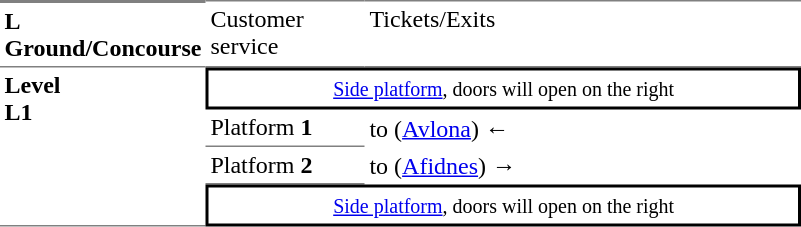<table table border=0 cellspacing=0 cellpadding=3>
<tr>
<td style="border-bottom:solid 1px gray;border-top:solid 2px gray;" width=50 valign=top><strong>L<br>Ground/Concourse</strong></td>
<td style="border-top:solid 1px gray;border-bottom:solid 1px gray;" width=100 valign=top>Customer service</td>
<td style="border-top:solid 1px gray;border-bottom:solid 1px gray;" width=285 valign=top>Tickets/Exits</td>
</tr>
<tr>
<td style="border-bottom:solid 1px gray;" rowspan=4 valign=top><strong>Level<br>L1</strong></td>
<td style="border-top:solid 2px black;border-right:solid 2px black;border-left:solid 2px black;border-bottom:solid 2px black;text-align:center;" colspan=2><small><a href='#'>Side platform</a>, doors will open on the right</small></td>
</tr>
<tr>
<td style="border-bottom:solid 1px gray;">Platform <strong>1</strong></td>
<td> to  (<a href='#'>Avlona</a>) ←</td>
</tr>
<tr>
<td style="border-bottom:solid 1px gray;">Platform <strong>2</strong></td>
<td> to  (<a href='#'>Afidnes</a>)  →</td>
</tr>
<tr>
<td style="border-top:solid 2px black;border-left:solid 2px black;border-right:solid 2px black;border-bottom:solid 2px black;text-align:center;" colspan=2><small><a href='#'>Side platform</a>, doors will open on the right</small></td>
</tr>
</table>
